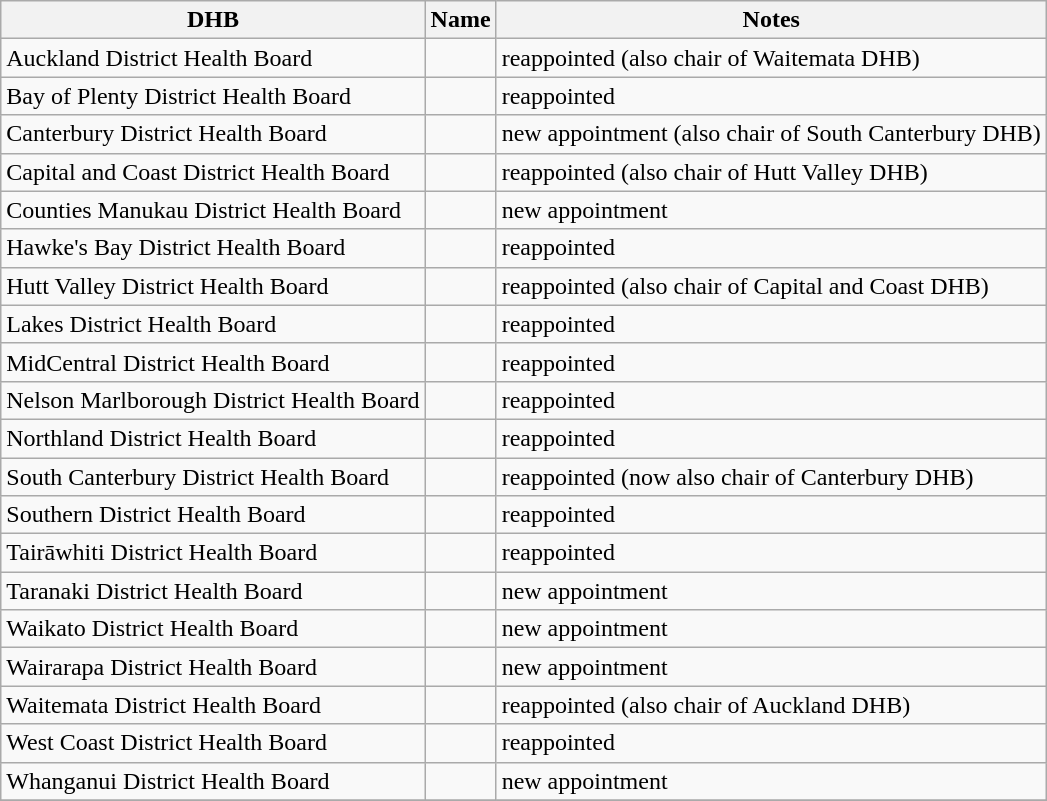<table class="wikitable sortable">
<tr>
<th>DHB</th>
<th>Name</th>
<th>Notes</th>
</tr>
<tr>
<td>Auckland District Health Board</td>
<td></td>
<td>reappointed (also chair of Waitemata DHB)</td>
</tr>
<tr>
<td>Bay of Plenty District Health Board</td>
<td></td>
<td>reappointed</td>
</tr>
<tr>
<td>Canterbury District Health Board</td>
<td></td>
<td>new appointment (also chair of South Canterbury DHB)</td>
</tr>
<tr>
<td>Capital and Coast District Health Board</td>
<td></td>
<td>reappointed (also chair of Hutt Valley DHB)</td>
</tr>
<tr>
<td>Counties Manukau District Health Board</td>
<td></td>
<td>new appointment</td>
</tr>
<tr>
<td>Hawke's Bay District Health Board</td>
<td></td>
<td>reappointed</td>
</tr>
<tr>
<td>Hutt Valley District Health Board</td>
<td></td>
<td>reappointed (also chair of Capital and Coast DHB)</td>
</tr>
<tr>
<td>Lakes District Health Board</td>
<td></td>
<td>reappointed</td>
</tr>
<tr>
<td>MidCentral District Health Board</td>
<td></td>
<td>reappointed</td>
</tr>
<tr>
<td>Nelson Marlborough District Health Board</td>
<td></td>
<td>reappointed</td>
</tr>
<tr>
<td>Northland District Health Board</td>
<td></td>
<td>reappointed</td>
</tr>
<tr>
<td>South Canterbury District Health Board</td>
<td></td>
<td>reappointed (now also chair of Canterbury DHB)</td>
</tr>
<tr>
<td>Southern District Health Board</td>
<td></td>
<td>reappointed</td>
</tr>
<tr>
<td>Tairāwhiti District Health Board</td>
<td></td>
<td>reappointed</td>
</tr>
<tr>
<td>Taranaki District Health Board</td>
<td></td>
<td>new appointment</td>
</tr>
<tr>
<td>Waikato District Health Board</td>
<td></td>
<td>new appointment</td>
</tr>
<tr>
<td>Wairarapa District Health Board</td>
<td></td>
<td>new appointment</td>
</tr>
<tr>
<td>Waitemata District Health Board</td>
<td></td>
<td>reappointed (also chair of Auckland DHB)</td>
</tr>
<tr>
<td>West Coast District Health Board</td>
<td></td>
<td>reappointed</td>
</tr>
<tr>
<td>Whanganui District Health Board</td>
<td></td>
<td>new appointment</td>
</tr>
<tr>
</tr>
</table>
